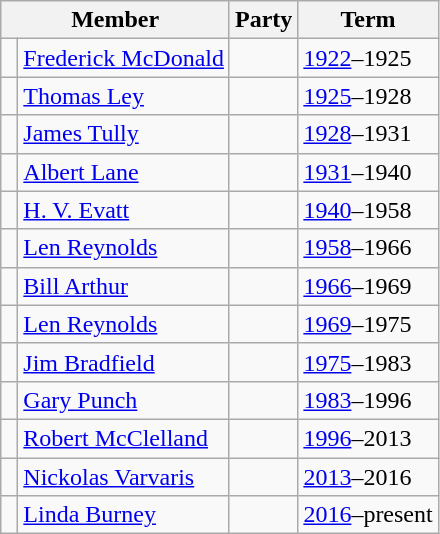<table class="wikitable">
<tr>
<th colspan="2">Member</th>
<th>Party</th>
<th>Term</th>
</tr>
<tr>
<td> </td>
<td><a href='#'>Frederick McDonald</a></td>
<td></td>
<td><a href='#'>1922</a>–1925</td>
</tr>
<tr>
<td> </td>
<td><a href='#'>Thomas Ley</a></td>
<td></td>
<td><a href='#'>1925</a>–1928</td>
</tr>
<tr>
<td> </td>
<td><a href='#'>James Tully</a></td>
<td></td>
<td><a href='#'>1928</a>–1931</td>
</tr>
<tr>
<td> </td>
<td><a href='#'>Albert Lane</a></td>
<td></td>
<td><a href='#'>1931</a>–1940</td>
</tr>
<tr>
<td> </td>
<td><a href='#'>H. V. Evatt</a></td>
<td></td>
<td><a href='#'>1940</a>–1958</td>
</tr>
<tr>
<td> </td>
<td><a href='#'>Len Reynolds</a></td>
<td></td>
<td><a href='#'>1958</a>–1966</td>
</tr>
<tr>
<td> </td>
<td><a href='#'>Bill Arthur</a></td>
<td></td>
<td><a href='#'>1966</a>–1969</td>
</tr>
<tr>
<td> </td>
<td><a href='#'>Len Reynolds</a></td>
<td></td>
<td><a href='#'>1969</a>–1975</td>
</tr>
<tr>
<td> </td>
<td><a href='#'>Jim Bradfield</a></td>
<td></td>
<td><a href='#'>1975</a>–1983</td>
</tr>
<tr>
<td> </td>
<td><a href='#'>Gary Punch</a></td>
<td></td>
<td><a href='#'>1983</a>–1996</td>
</tr>
<tr>
<td> </td>
<td><a href='#'>Robert McClelland</a></td>
<td></td>
<td><a href='#'>1996</a>–2013</td>
</tr>
<tr>
<td> </td>
<td><a href='#'>Nickolas Varvaris</a></td>
<td></td>
<td><a href='#'>2013</a>–2016</td>
</tr>
<tr>
<td> </td>
<td><a href='#'>Linda Burney</a></td>
<td></td>
<td><a href='#'>2016</a>–present</td>
</tr>
</table>
